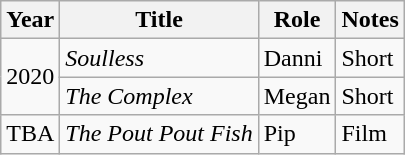<table class="wikitable">
<tr>
<th>Year</th>
<th>Title</th>
<th>Role</th>
<th>Notes</th>
</tr>
<tr>
<td rowspan="2">2020</td>
<td><em>Soulless</em></td>
<td>Danni</td>
<td>Short</td>
</tr>
<tr>
<td><em>The Complex</em></td>
<td>Megan</td>
<td>Short</td>
</tr>
<tr>
<td>TBA</td>
<td><em>The Pout Pout Fish</em></td>
<td>Pip</td>
<td>Film</td>
</tr>
</table>
